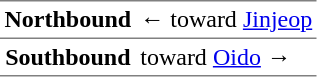<table border="1" cellspacing="0" cellpadding="3" frame="hsides" rules="rows">
<tr>
<th><span>Northbound</span></th>
<td>←  toward <a href='#'>Jinjeop</a></td>
</tr>
<tr>
<th><span>Southbound</span></th>
<td>  toward <a href='#'>Oido</a> →</td>
</tr>
</table>
